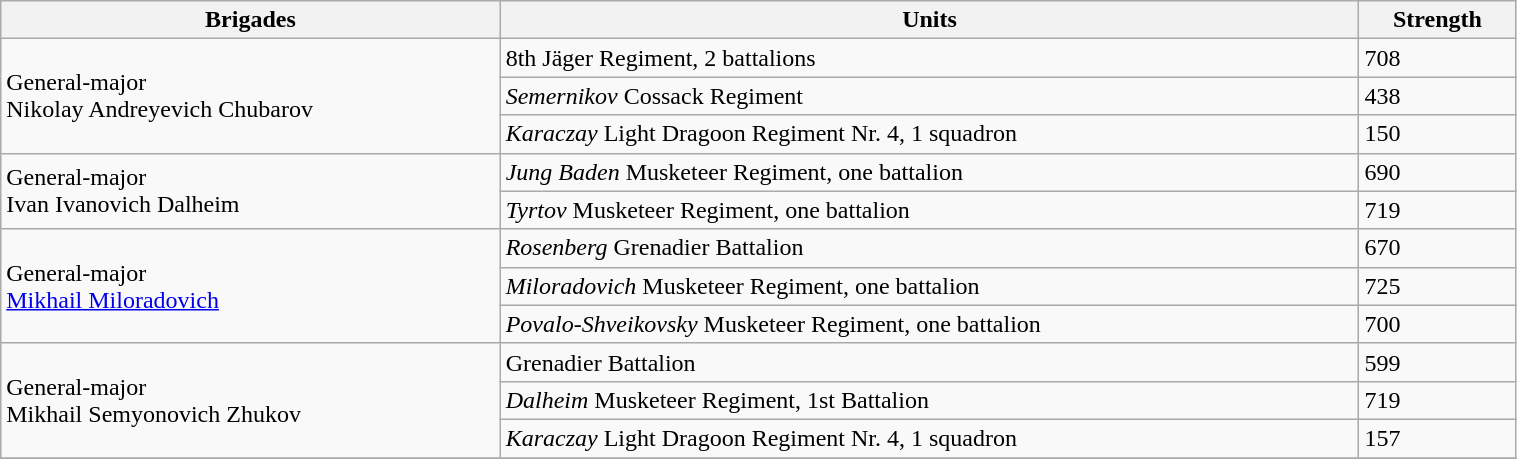<table class="wikitable" style="text-align:left; width:80%;">
<tr>
<th>Brigades</th>
<th>Units</th>
<th>Strength</th>
</tr>
<tr>
<td ROWSPAN=3>General-major<br>Nikolay Andreyevich Chubarov</td>
<td> 8th Jäger Regiment, 2 battalions</td>
<td>708</td>
</tr>
<tr>
<td> <em>Semernikov</em> Cossack Regiment</td>
<td>438</td>
</tr>
<tr>
<td> <em>Karaczay</em> Light Dragoon Regiment Nr. 4, 1 squadron</td>
<td>150</td>
</tr>
<tr>
<td ROWSPAN=2>General-major<br>Ivan Ivanovich Dalheim</td>
<td> <em>Jung Baden</em> Musketeer Regiment, one battalion</td>
<td>690</td>
</tr>
<tr>
<td> <em>Tyrtov</em> Musketeer Regiment, one battalion</td>
<td>719</td>
</tr>
<tr>
<td ROWSPAN=3>General-major<br><a href='#'>Mikhail Miloradovich</a></td>
<td> <em>Rosenberg</em> Grenadier Battalion</td>
<td>670</td>
</tr>
<tr>
<td> <em>Miloradovich</em> Musketeer Regiment, one battalion</td>
<td>725</td>
</tr>
<tr>
<td> <em>Povalo-Shveikovsky</em> Musketeer Regiment, one battalion</td>
<td>700</td>
</tr>
<tr>
<td ROWSPAN=3>General-major<br>Mikhail Semyonovich Zhukov</td>
<td> Grenadier Battalion</td>
<td>599</td>
</tr>
<tr>
<td> <em>Dalheim</em> Musketeer Regiment, 1st Battalion</td>
<td>719</td>
</tr>
<tr>
<td> <em>Karaczay</em> Light Dragoon Regiment Nr. 4, 1 squadron</td>
<td>157</td>
</tr>
<tr>
</tr>
</table>
